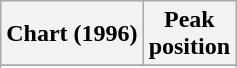<table class="wikitable sortable plainrowheaders" style="text-align:center;">
<tr>
<th scope="col">Chart (1996)</th>
<th scope="col">Peak<br>position</th>
</tr>
<tr>
</tr>
<tr>
</tr>
<tr>
</tr>
<tr>
</tr>
<tr>
</tr>
</table>
